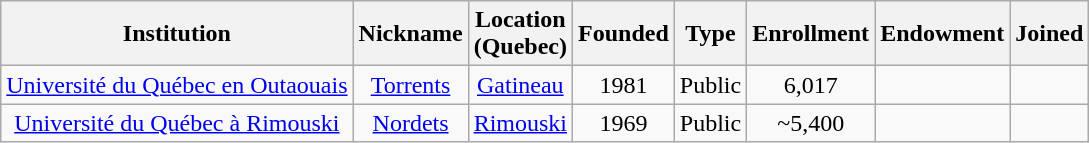<table class="wikitable sortable" style="text-align:center;">
<tr>
<th>Institution</th>
<th>Nickname</th>
<th>Location<br>(Quebec)</th>
<th>Founded</th>
<th>Type</th>
<th>Enrollment</th>
<th>Endowment</th>
<th>Joined</th>
</tr>
<tr>
<td><a href='#'>Université du Québec en Outaouais</a></td>
<td><a href='#'>Torrents</a></td>
<td><a href='#'>Gatineau</a></td>
<td>1981</td>
<td>Public</td>
<td>6,017</td>
<td></td>
<td></td>
</tr>
<tr>
<td><a href='#'>Université du Québec à Rimouski</a></td>
<td><a href='#'>Nordets</a></td>
<td><a href='#'>Rimouski</a></td>
<td>1969</td>
<td>Public</td>
<td>~5,400</td>
<td></td>
<td></td>
</tr>
</table>
